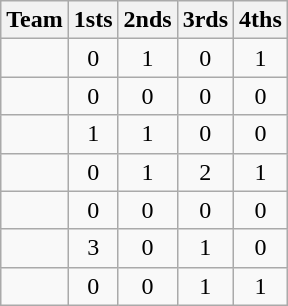<table class="wikitable" style="text-align:center">
<tr>
<th>Team</th>
<th>1sts</th>
<th>2nds</th>
<th>3rds</th>
<th>4ths</th>
</tr>
<tr>
<td align=left></td>
<td>0</td>
<td>1</td>
<td>0</td>
<td>1</td>
</tr>
<tr>
<td align=left></td>
<td>0</td>
<td>0</td>
<td>0</td>
<td>0</td>
</tr>
<tr>
<td align=left></td>
<td>1</td>
<td>1</td>
<td>0</td>
<td>0</td>
</tr>
<tr>
<td align=left></td>
<td>0</td>
<td>1</td>
<td>2</td>
<td>1</td>
</tr>
<tr>
<td align=left></td>
<td>0</td>
<td>0</td>
<td>0</td>
<td>0</td>
</tr>
<tr>
<td align=left></td>
<td>3</td>
<td>0</td>
<td>1</td>
<td>0</td>
</tr>
<tr>
<td align=left></td>
<td>0</td>
<td>0</td>
<td>1</td>
<td>1</td>
</tr>
</table>
